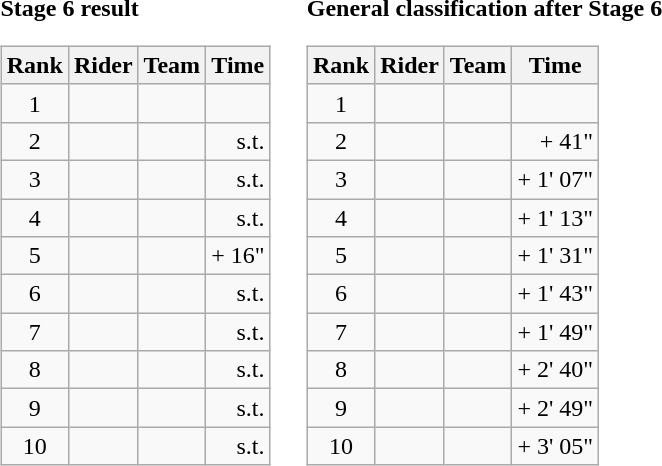<table>
<tr>
<td><strong>Stage 6 result</strong><br><table class="wikitable">
<tr>
<th scope="col">Rank</th>
<th scope="col">Rider</th>
<th scope="col">Team</th>
<th scope="col">Time</th>
</tr>
<tr>
<td style="text-align:center;">1</td>
<td></td>
<td></td>
<td style="text-align:right;"></td>
</tr>
<tr>
<td style="text-align:center;">2</td>
<td></td>
<td></td>
<td style="text-align:right;">s.t.</td>
</tr>
<tr>
<td style="text-align:center;">3</td>
<td></td>
<td></td>
<td style="text-align:right;">s.t.</td>
</tr>
<tr>
<td style="text-align:center;">4</td>
<td></td>
<td></td>
<td style="text-align:right;">s.t.</td>
</tr>
<tr>
<td style="text-align:center;">5</td>
<td></td>
<td></td>
<td style="text-align:right;">+ 16"</td>
</tr>
<tr>
<td style="text-align:center;">6</td>
<td></td>
<td></td>
<td style="text-align:right;">s.t.</td>
</tr>
<tr>
<td style="text-align:center;">7</td>
<td></td>
<td></td>
<td style="text-align:right;">s.t.</td>
</tr>
<tr>
<td style="text-align:center;">8</td>
<td></td>
<td></td>
<td style="text-align:right;">s.t.</td>
</tr>
<tr>
<td style="text-align:center;">9</td>
<td></td>
<td></td>
<td style="text-align:right;">s.t.</td>
</tr>
<tr>
<td style="text-align:center;">10</td>
<td></td>
<td></td>
<td style="text-align:right;">s.t.</td>
</tr>
</table>
</td>
<td></td>
<td><strong>General classification after Stage 6</strong><br><table class="wikitable">
<tr>
<th scope="col">Rank</th>
<th scope="col">Rider</th>
<th scope="col">Team</th>
<th scope="col">Time</th>
</tr>
<tr>
<td style="text-align:center;">1</td>
<td></td>
<td></td>
<td style="text-align:right;"></td>
</tr>
<tr>
<td style="text-align:center;">2</td>
<td></td>
<td></td>
<td style="text-align:right;">+ 41"</td>
</tr>
<tr>
<td style="text-align:center;">3</td>
<td></td>
<td></td>
<td style="text-align:right;">+ 1' 07"</td>
</tr>
<tr>
<td style="text-align:center;">4</td>
<td></td>
<td></td>
<td style="text-align:right;">+ 1' 13"</td>
</tr>
<tr>
<td style="text-align:center;">5</td>
<td></td>
<td></td>
<td style="text-align:right;">+ 1' 31"</td>
</tr>
<tr>
<td style="text-align:center;">6</td>
<td></td>
<td></td>
<td style="text-align:right;">+ 1' 43"</td>
</tr>
<tr>
<td style="text-align:center;">7</td>
<td></td>
<td></td>
<td style="text-align:right;">+ 1' 49"</td>
</tr>
<tr>
<td style="text-align:center;">8</td>
<td></td>
<td></td>
<td style="text-align:right;">+ 2' 40"</td>
</tr>
<tr>
<td style="text-align:center;">9</td>
<td></td>
<td></td>
<td style="text-align:right;">+ 2' 49"</td>
</tr>
<tr>
<td style="text-align:center;">10</td>
<td></td>
<td></td>
<td style="text-align:right;">+ 3' 05"</td>
</tr>
</table>
</td>
</tr>
</table>
